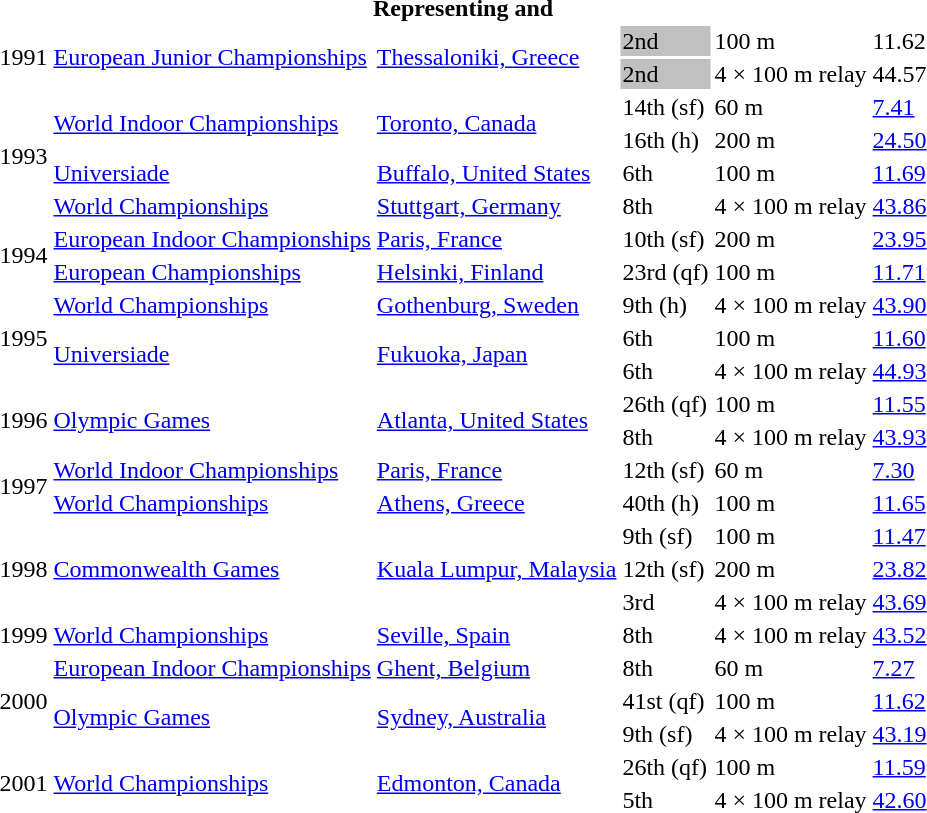<table>
<tr>
<th colspan="6">Representing  and </th>
</tr>
<tr>
<td rowspan=2>1991</td>
<td rowspan=2><a href='#'>European Junior Championships</a></td>
<td rowspan=2><a href='#'>Thessaloniki, Greece</a></td>
<td bgcolor=silver>2nd</td>
<td>100 m</td>
<td>11.62</td>
</tr>
<tr>
<td bgcolor=silver>2nd</td>
<td>4 × 100 m relay</td>
<td>44.57</td>
</tr>
<tr>
<td rowspan=4>1993</td>
<td rowspan=2><a href='#'>World Indoor Championships</a></td>
<td rowspan=2><a href='#'>Toronto, Canada</a></td>
<td>14th (sf)</td>
<td>60 m</td>
<td><a href='#'>7.41</a></td>
</tr>
<tr>
<td>16th (h)</td>
<td>200 m</td>
<td><a href='#'>24.50</a></td>
</tr>
<tr>
<td><a href='#'>Universiade</a></td>
<td><a href='#'>Buffalo, United States</a></td>
<td>6th</td>
<td>100 m</td>
<td><a href='#'>11.69</a></td>
</tr>
<tr>
<td><a href='#'>World Championships</a></td>
<td><a href='#'>Stuttgart, Germany</a></td>
<td>8th</td>
<td>4 × 100 m relay</td>
<td><a href='#'>43.86</a></td>
</tr>
<tr>
<td rowspan=2>1994</td>
<td><a href='#'>European Indoor Championships</a></td>
<td><a href='#'>Paris, France</a></td>
<td>10th (sf)</td>
<td>200 m</td>
<td><a href='#'>23.95</a></td>
</tr>
<tr>
<td><a href='#'>European Championships</a></td>
<td><a href='#'>Helsinki, Finland</a></td>
<td>23rd (qf)</td>
<td>100 m</td>
<td><a href='#'>11.71</a></td>
</tr>
<tr>
<td rowspan=3>1995</td>
<td><a href='#'>World Championships</a></td>
<td><a href='#'>Gothenburg, Sweden</a></td>
<td>9th (h)</td>
<td>4 × 100 m relay</td>
<td><a href='#'>43.90</a></td>
</tr>
<tr>
<td rowspan=2><a href='#'>Universiade</a></td>
<td rowspan=2><a href='#'>Fukuoka, Japan</a></td>
<td>6th</td>
<td>100 m</td>
<td><a href='#'>11.60</a></td>
</tr>
<tr>
<td>6th</td>
<td>4 × 100 m relay</td>
<td><a href='#'>44.93</a></td>
</tr>
<tr>
<td rowspan=2>1996</td>
<td rowspan=2><a href='#'>Olympic Games</a></td>
<td rowspan=2><a href='#'>Atlanta, United States</a></td>
<td>26th (qf)</td>
<td>100 m</td>
<td><a href='#'>11.55</a></td>
</tr>
<tr>
<td>8th</td>
<td>4 × 100 m relay</td>
<td><a href='#'>43.93</a></td>
</tr>
<tr>
<td rowspan=2>1997</td>
<td><a href='#'>World Indoor Championships</a></td>
<td><a href='#'>Paris, France</a></td>
<td>12th (sf)</td>
<td>60 m</td>
<td><a href='#'>7.30</a></td>
</tr>
<tr>
<td><a href='#'>World Championships</a></td>
<td><a href='#'>Athens, Greece</a></td>
<td>40th (h)</td>
<td>100 m</td>
<td><a href='#'>11.65</a></td>
</tr>
<tr>
<td rowspan=3>1998</td>
<td rowspan=3><a href='#'>Commonwealth Games</a></td>
<td rowspan=3><a href='#'>Kuala Lumpur, Malaysia</a></td>
<td>9th (sf)</td>
<td>100 m</td>
<td><a href='#'>11.47</a></td>
</tr>
<tr>
<td>12th (sf)</td>
<td>200 m</td>
<td><a href='#'>23.82</a></td>
</tr>
<tr>
<td bgcolo=cc9966>3rd</td>
<td>4 × 100 m relay</td>
<td><a href='#'>43.69</a></td>
</tr>
<tr>
<td>1999</td>
<td><a href='#'>World Championships</a></td>
<td><a href='#'>Seville, Spain</a></td>
<td>8th</td>
<td>4 × 100 m relay</td>
<td><a href='#'>43.52</a></td>
</tr>
<tr>
<td rowspan=3>2000</td>
<td><a href='#'>European Indoor Championships</a></td>
<td><a href='#'>Ghent, Belgium</a></td>
<td>8th</td>
<td>60 m</td>
<td><a href='#'>7.27</a></td>
</tr>
<tr>
<td rowspan=2><a href='#'>Olympic Games</a></td>
<td rowspan=2><a href='#'>Sydney, Australia</a></td>
<td>41st (qf)</td>
<td>100 m</td>
<td><a href='#'>11.62</a></td>
</tr>
<tr>
<td>9th (sf)</td>
<td>4 × 100 m relay</td>
<td><a href='#'>43.19</a></td>
</tr>
<tr>
<td rowspan=2>2001</td>
<td rowspan=2><a href='#'>World Championships</a></td>
<td rowspan=2><a href='#'>Edmonton, Canada</a></td>
<td>26th (qf)</td>
<td>100 m</td>
<td><a href='#'>11.59</a></td>
</tr>
<tr>
<td>5th</td>
<td>4 × 100 m relay</td>
<td><a href='#'>42.60</a></td>
</tr>
</table>
